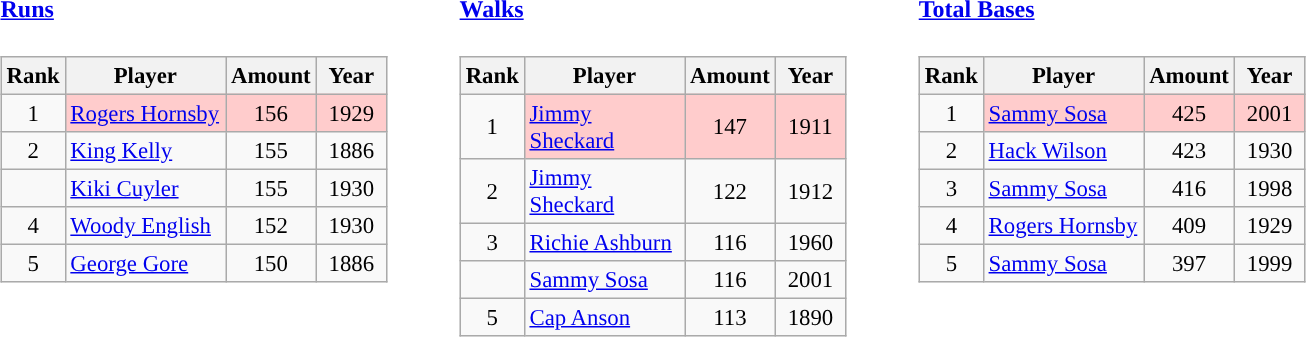<table>
<tr>
<td valign="top"><br><h4><a href='#'>Runs</a></h4><table class="wikitable" style="font-size: 95%; text-align:left;">
<tr>
<th width="30">Rank</th>
<th width="100">Player</th>
<th width="40">Amount</th>
<th width="40">Year</th>
</tr>
<tr>
<td align="center">1</td>
<td bgcolor="#FFCCCC"><a href='#'>Rogers Hornsby</a></td>
<td bgcolor="#FFCCCC" align="center">156</td>
<td bgcolor="#FFCCCC" align="center">1929</td>
</tr>
<tr>
<td align="center">2</td>
<td><a href='#'>King Kelly</a></td>
<td align="center">155</td>
<td align="center">1886</td>
</tr>
<tr>
<td></td>
<td><a href='#'>Kiki Cuyler</a></td>
<td align="center">155</td>
<td align="center">1930</td>
</tr>
<tr>
<td align="center">4</td>
<td><a href='#'>Woody English</a></td>
<td align="center">152</td>
<td align="center">1930</td>
</tr>
<tr>
<td align="center">5</td>
<td><a href='#'>George Gore</a></td>
<td align="center">150</td>
<td align="center">1886</td>
</tr>
</table>
</td>
<td width="25"> </td>
<td valign="top"><br><h4><a href='#'>Walks</a></h4><table class="wikitable" style="font-size: 95%; text-align:left;">
<tr>
<th width="30">Rank</th>
<th width="100">Player</th>
<th width="40">Amount</th>
<th width="40">Year</th>
</tr>
<tr>
<td align="center">1</td>
<td bgcolor="#FFCCCC"><a href='#'>Jimmy Sheckard</a></td>
<td bgcolor="#FFCCCC" align="center">147</td>
<td bgcolor="#FFCCCC" align="center">1911</td>
</tr>
<tr>
<td align="center">2</td>
<td><a href='#'>Jimmy Sheckard</a></td>
<td align="center">122</td>
<td align="center">1912</td>
</tr>
<tr>
<td align="center">3</td>
<td><a href='#'>Richie Ashburn</a></td>
<td align="center">116</td>
<td align="center">1960</td>
</tr>
<tr>
<td></td>
<td><a href='#'>Sammy Sosa</a></td>
<td align="center">116</td>
<td align="center">2001</td>
</tr>
<tr>
<td align="center">5</td>
<td><a href='#'>Cap Anson</a></td>
<td align="center">113</td>
<td align="center">1890</td>
</tr>
</table>
</td>
<td width="25"> </td>
<td valign="top"><br><h4><a href='#'>Total Bases</a></h4><table class="wikitable" style="font-size: 95%; text-align:left;">
<tr>
<th width="30">Rank</th>
<th width="100">Player</th>
<th width="40">Amount</th>
<th width="40">Year</th>
</tr>
<tr>
<td align="center">1</td>
<td bgcolor="#FFCCCC"><a href='#'>Sammy Sosa</a></td>
<td bgcolor="#FFCCCC" align="center">425</td>
<td bgcolor="#FFCCCC" align="center">2001</td>
</tr>
<tr>
<td align="center">2</td>
<td><a href='#'>Hack Wilson</a></td>
<td align="center">423</td>
<td align="center">1930</td>
</tr>
<tr>
<td align="center">3</td>
<td><a href='#'>Sammy Sosa</a></td>
<td align="center">416</td>
<td align="center">1998</td>
</tr>
<tr>
<td align="center">4</td>
<td><a href='#'>Rogers Hornsby</a></td>
<td align="center">409</td>
<td align="center">1929</td>
</tr>
<tr>
<td align="center">5</td>
<td><a href='#'>Sammy Sosa</a></td>
<td align="center">397</td>
<td align="center">1999</td>
</tr>
</table>
</td>
</tr>
</table>
